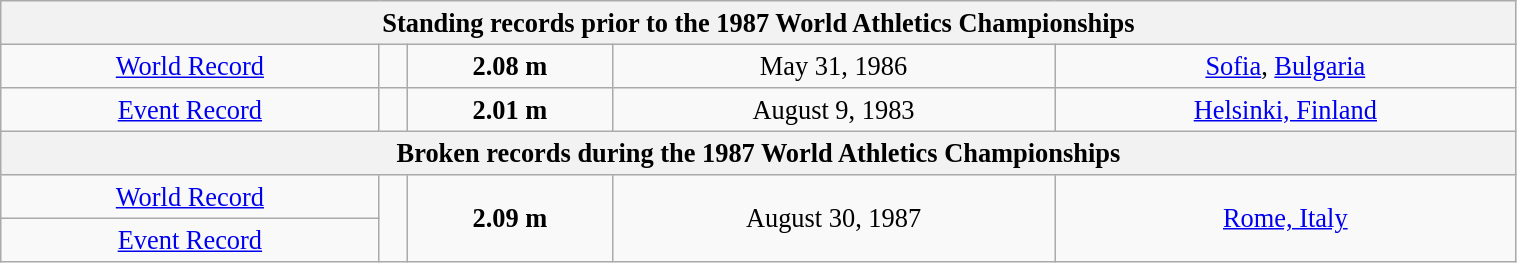<table class="wikitable" style=" text-align:center; font-size:110%;" width="80%">
<tr>
<th colspan="5">Standing records prior to the 1987 World Athletics Championships</th>
</tr>
<tr>
<td><a href='#'>World Record</a></td>
<td></td>
<td><strong>2.08 m</strong></td>
<td>May 31, 1986</td>
<td> <a href='#'>Sofia</a>, <a href='#'>Bulgaria</a></td>
</tr>
<tr>
<td><a href='#'>Event Record</a></td>
<td></td>
<td><strong>2.01 m</strong></td>
<td>August 9, 1983</td>
<td> <a href='#'>Helsinki, Finland</a></td>
</tr>
<tr>
<th colspan="5">Broken records during the 1987 World Athletics Championships</th>
</tr>
<tr>
<td><a href='#'>World Record</a></td>
<td rowspan=2></td>
<td rowspan=2><strong>2.09 m</strong></td>
<td rowspan=2>August 30, 1987</td>
<td rowspan=2> <a href='#'>Rome, Italy</a></td>
</tr>
<tr>
<td><a href='#'>Event Record</a></td>
</tr>
</table>
